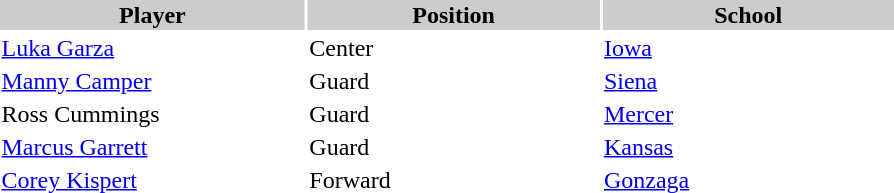<table style="width:600px" "border:'1' 'solid' 'gray' ">
<tr>
<th style="background:#CCCCCC;width:23%">Player</th>
<th style="background:#CCCCCC;width:22%">Position</th>
<th style="background:#CCCCCC;width:22%">School</th>
</tr>
<tr>
<td><a href='#'>Luka Garza</a></td>
<td>Center</td>
<td><a href='#'>Iowa</a></td>
</tr>
<tr>
<td><a href='#'>Manny Camper</a></td>
<td>Guard</td>
<td><a href='#'>Siena</a></td>
</tr>
<tr>
<td>Ross Cummings</td>
<td>Guard</td>
<td><a href='#'>Mercer</a></td>
</tr>
<tr>
<td><a href='#'>Marcus Garrett</a></td>
<td>Guard</td>
<td><a href='#'>Kansas</a></td>
</tr>
<tr>
<td><a href='#'>Corey Kispert</a></td>
<td>Forward</td>
<td><a href='#'>Gonzaga</a></td>
</tr>
</table>
